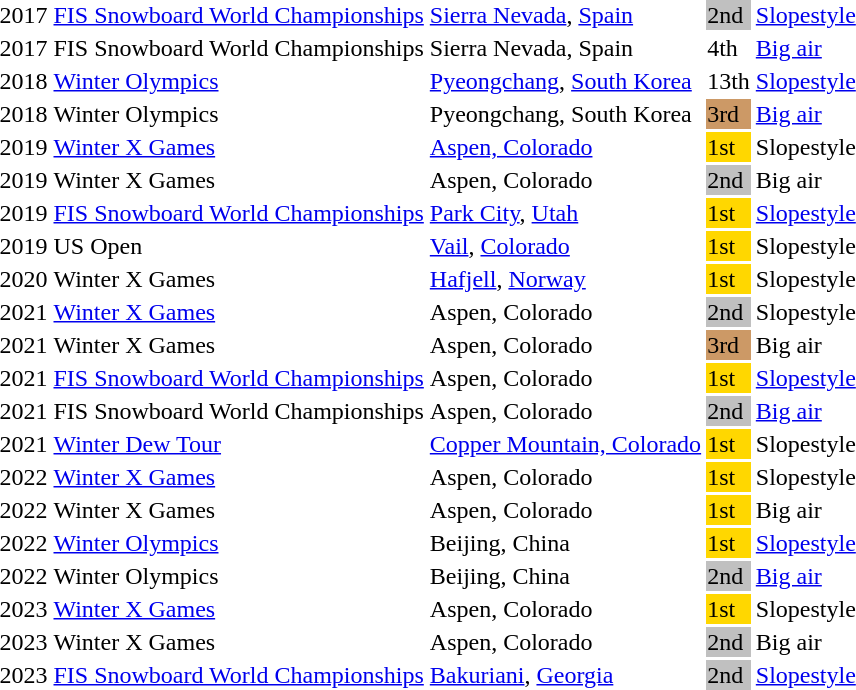<table>
<tr>
<td>2017</td>
<td><a href='#'>FIS Snowboard World Championships</a></td>
<td><a href='#'>Sierra Nevada</a>, <a href='#'>Spain</a></td>
<td bgcolor=silver>2nd</td>
<td><a href='#'>Slopestyle</a></td>
<td></td>
</tr>
<tr>
<td>2017</td>
<td>FIS Snowboard World Championships</td>
<td>Sierra Nevada, Spain</td>
<td>4th</td>
<td><a href='#'>Big air</a></td>
<td></td>
</tr>
<tr>
<td>2018</td>
<td><a href='#'>Winter Olympics</a></td>
<td><a href='#'>Pyeongchang</a>, <a href='#'>South Korea</a></td>
<td>13th</td>
<td><a href='#'>Slopestyle</a></td>
<td></td>
</tr>
<tr>
<td>2018</td>
<td>Winter Olympics</td>
<td>Pyeongchang, South Korea</td>
<td bgcolor=cc9966>3rd</td>
<td><a href='#'>Big air</a></td>
<td></td>
</tr>
<tr>
<td>2019</td>
<td><a href='#'>Winter X Games</a></td>
<td><a href='#'>Aspen, Colorado</a></td>
<td bgcolor=gold>1st</td>
<td>Slopestyle</td>
<td></td>
</tr>
<tr>
<td>2019</td>
<td>Winter X Games</td>
<td>Aspen, Colorado</td>
<td bgcolor=silver>2nd</td>
<td>Big air</td>
<td></td>
</tr>
<tr>
<td>2019</td>
<td><a href='#'>FIS Snowboard World Championships</a></td>
<td><a href='#'>Park City</a>, <a href='#'>Utah</a></td>
<td bgcolor=gold>1st</td>
<td><a href='#'>Slopestyle</a></td>
<td></td>
</tr>
<tr>
<td>2019</td>
<td>US Open</td>
<td><a href='#'>Vail</a>, <a href='#'>Colorado</a></td>
<td bgcolor=gold>1st</td>
<td>Slopestyle</td>
<td></td>
</tr>
<tr>
<td>2020</td>
<td>Winter X Games</td>
<td><a href='#'>Hafjell</a>, <a href='#'>Norway</a></td>
<td bgcolor=gold>1st</td>
<td>Slopestyle</td>
<td></td>
</tr>
<tr>
<td>2021</td>
<td><a href='#'>Winter X Games</a></td>
<td>Aspen, Colorado</td>
<td bgcolor=silver>2nd</td>
<td>Slopestyle</td>
<td></td>
</tr>
<tr>
<td>2021</td>
<td>Winter X Games</td>
<td>Aspen, Colorado</td>
<td bgcolor=cc9966>3rd</td>
<td>Big air</td>
<td></td>
</tr>
<tr>
<td>2021</td>
<td><a href='#'>FIS Snowboard World Championships</a></td>
<td>Aspen, Colorado</td>
<td bgcolor=gold>1st</td>
<td><a href='#'>Slopestyle</a></td>
<td></td>
</tr>
<tr>
<td>2021</td>
<td>FIS Snowboard World Championships</td>
<td>Aspen, Colorado</td>
<td bgcolor=silver>2nd</td>
<td><a href='#'>Big air</a></td>
<td></td>
</tr>
<tr>
<td>2021</td>
<td><a href='#'>Winter Dew Tour</a></td>
<td><a href='#'>Copper Mountain, Colorado</a></td>
<td bgcolor=gold>1st</td>
<td>Slopestyle</td>
<td></td>
</tr>
<tr>
<td>2022</td>
<td><a href='#'>Winter X Games</a></td>
<td>Aspen, Colorado</td>
<td bgcolor=gold>1st</td>
<td>Slopestyle</td>
<td></td>
</tr>
<tr>
<td>2022</td>
<td>Winter X Games</td>
<td>Aspen, Colorado</td>
<td bgcolor=gold>1st</td>
<td>Big air</td>
<td></td>
</tr>
<tr>
<td>2022</td>
<td><a href='#'>Winter Olympics</a></td>
<td>Beijing, China</td>
<td bgcolor=gold>1st</td>
<td><a href='#'>Slopestyle</a></td>
<td></td>
</tr>
<tr>
<td>2022</td>
<td>Winter Olympics</td>
<td>Beijing, China</td>
<td bgcolor=silver>2nd</td>
<td><a href='#'>Big air</a></td>
<td></td>
</tr>
<tr>
<td>2023</td>
<td><a href='#'>Winter X Games</a></td>
<td>Aspen, Colorado</td>
<td bgcolor=gold>1st</td>
<td>Slopestyle</td>
<td></td>
</tr>
<tr>
<td>2023</td>
<td>Winter X Games</td>
<td>Aspen, Colorado</td>
<td bgcolor=silver>2nd</td>
<td>Big air</td>
<td></td>
</tr>
<tr>
<td>2023</td>
<td><a href='#'>FIS Snowboard World Championships</a></td>
<td><a href='#'>Bakuriani</a>, <a href='#'>Georgia</a></td>
<td bgcolor=silver>2nd</td>
<td><a href='#'>Slopestyle</a></td>
<td></td>
</tr>
</table>
